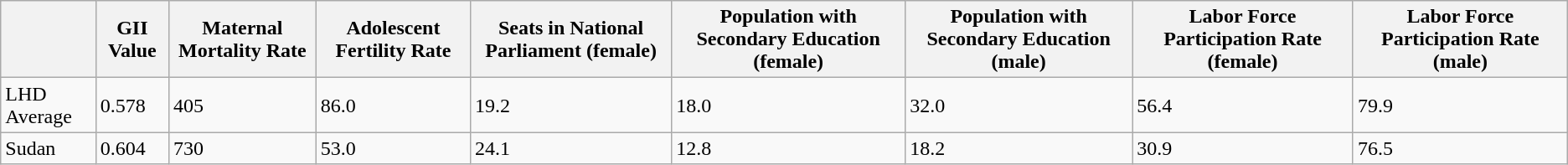<table class="wikitable">
<tr>
<th></th>
<th>GII Value</th>
<th>Maternal Mortality Rate</th>
<th>Adolescent Fertility Rate</th>
<th>Seats in National Parliament (female)</th>
<th>Population with Secondary Education (female)</th>
<th>Population with Secondary Education (male)</th>
<th>Labor Force Participation Rate (female)</th>
<th>Labor Force Participation Rate (male)</th>
</tr>
<tr>
<td>LHD Average</td>
<td>0.578</td>
<td>405</td>
<td>86.0</td>
<td>19.2</td>
<td>18.0</td>
<td>32.0</td>
<td>56.4</td>
<td>79.9</td>
</tr>
<tr>
<td>Sudan</td>
<td>0.604</td>
<td>730</td>
<td>53.0</td>
<td>24.1</td>
<td>12.8</td>
<td>18.2</td>
<td>30.9</td>
<td>76.5</td>
</tr>
</table>
